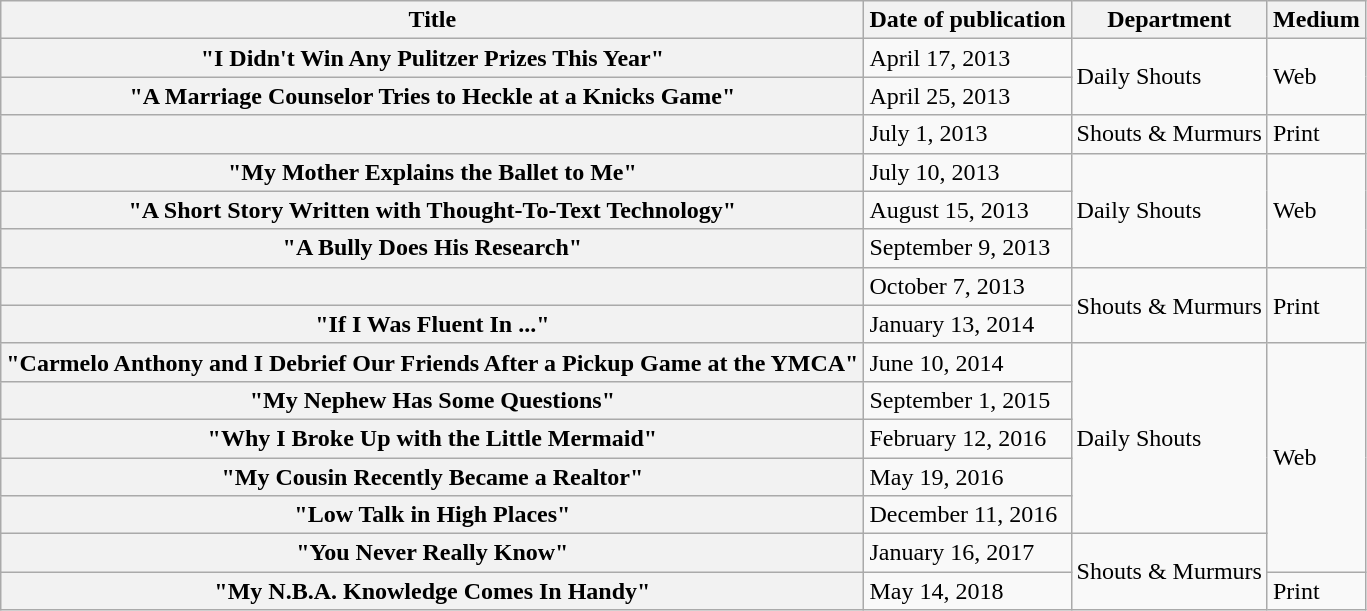<table class="wikitable plainrowheaders sortable" style="margin-right: 0;">
<tr>
<th scope="col">Title</th>
<th scope="col">Date of publication</th>
<th>Department</th>
<th>Medium</th>
</tr>
<tr>
<th scope="row">"I Didn't Win Any Pulitzer Prizes This Year"</th>
<td>April 17, 2013</td>
<td rowspan="2">Daily Shouts</td>
<td rowspan="2">Web</td>
</tr>
<tr>
<th scope="row">"A Marriage Counselor Tries to Heckle at a Knicks Game"</th>
<td>April 25, 2013</td>
</tr>
<tr>
<th scope="row"></th>
<td>July 1, 2013</td>
<td>Shouts & Murmurs</td>
<td>Print</td>
</tr>
<tr>
<th scope="row">"My Mother Explains the Ballet to Me"</th>
<td>July 10, 2013</td>
<td rowspan="3">Daily Shouts</td>
<td rowspan="3">Web</td>
</tr>
<tr>
<th scope="row">"A Short Story Written with Thought-To-Text Technology"</th>
<td>August 15, 2013</td>
</tr>
<tr>
<th scope="row">"A Bully Does His Research"</th>
<td>September 9, 2013</td>
</tr>
<tr>
<th scope="row"><br></th>
<td>October 7, 2013</td>
<td rowspan="2">Shouts & Murmurs</td>
<td rowspan="2">Print</td>
</tr>
<tr>
<th scope="row">"If I Was Fluent In ..."</th>
<td>January 13, 2014</td>
</tr>
<tr>
<th scope="row">"Carmelo Anthony and I Debrief Our Friends After a Pickup Game at the YMCA"</th>
<td>June 10, 2014</td>
<td rowspan="5">Daily Shouts</td>
<td rowspan="6">Web</td>
</tr>
<tr>
<th scope="row">"My Nephew Has Some Questions"</th>
<td>September 1, 2015</td>
</tr>
<tr>
<th scope="row">"Why I Broke Up with the Little Mermaid"</th>
<td>February 12, 2016</td>
</tr>
<tr>
<th scope="row">"My Cousin Recently Became a Realtor"</th>
<td>May 19, 2016</td>
</tr>
<tr>
<th scope="row">"Low Talk in High Places"</th>
<td>December 11, 2016</td>
</tr>
<tr>
<th scope="row">"You Never Really Know"</th>
<td>January 16, 2017</td>
<td rowspan="2">Shouts & Murmurs</td>
</tr>
<tr>
<th scope="row">"My N.B.A. Knowledge Comes In Handy"</th>
<td>May 14, 2018</td>
<td>Print</td>
</tr>
</table>
